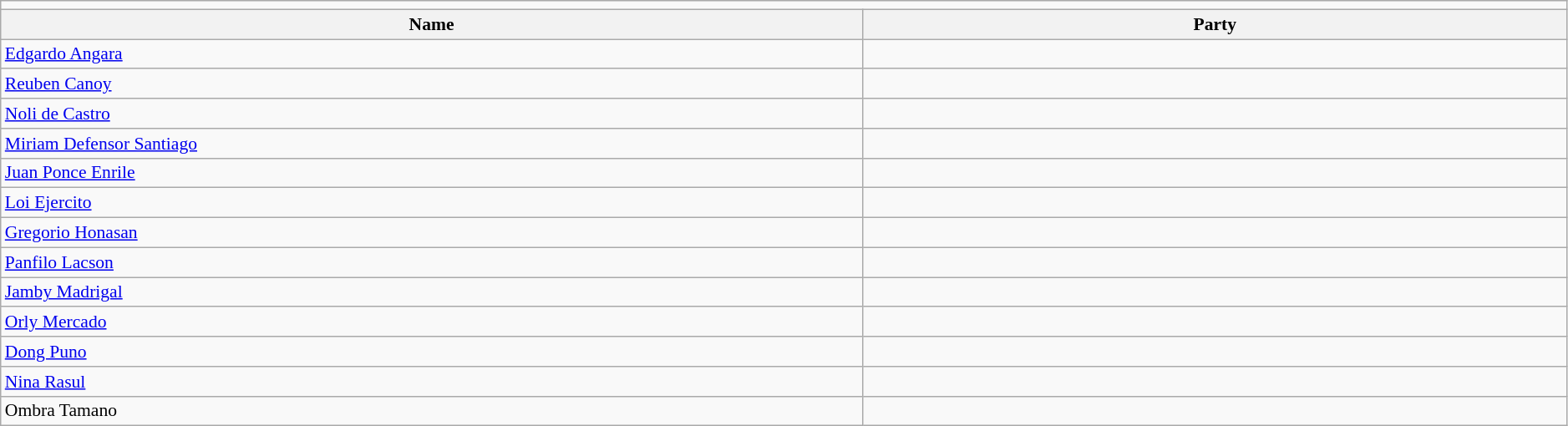<table class=wikitable style="font-size:90%" width=99%>
<tr>
<td colspan=4 bgcolor=></td>
</tr>
<tr>
<th width=55%>Name</th>
<th colspan=2>Party</th>
</tr>
<tr>
<td><a href='#'>Edgardo Angara</a></td>
<td></td>
</tr>
<tr>
<td><a href='#'>Reuben Canoy</a></td>
<td></td>
</tr>
<tr>
<td><a href='#'>Noli de Castro</a></td>
<td></td>
</tr>
<tr>
<td><a href='#'>Miriam Defensor Santiago</a></td>
<td></td>
</tr>
<tr>
<td><a href='#'>Juan Ponce Enrile</a></td>
<td></td>
</tr>
<tr>
<td><a href='#'>Loi Ejercito</a></td>
<td></td>
</tr>
<tr>
<td><a href='#'>Gregorio Honasan</a></td>
<td></td>
</tr>
<tr>
<td><a href='#'>Panfilo Lacson</a></td>
<td></td>
</tr>
<tr>
<td><a href='#'>Jamby Madrigal</a></td>
<td></td>
</tr>
<tr>
<td><a href='#'>Orly Mercado</a></td>
<td></td>
</tr>
<tr>
<td><a href='#'>Dong Puno</a></td>
<td></td>
</tr>
<tr>
<td><a href='#'>Nina Rasul</a></td>
<td></td>
</tr>
<tr>
<td>Ombra Tamano</td>
<td></td>
</tr>
</table>
